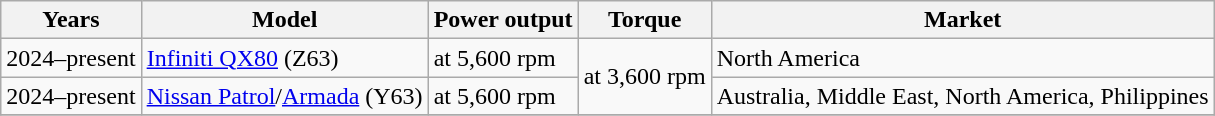<table class="wikitable">
<tr>
<th>Years</th>
<th>Model</th>
<th>Power output</th>
<th>Torque</th>
<th>Market</th>
</tr>
<tr>
<td>2024–present</td>
<td><a href='#'>Infiniti QX80</a> (Z63)</td>
<td> at 5,600 rpm</td>
<td rowspan="2"> at 3,600 rpm</td>
<td>North America</td>
</tr>
<tr>
<td>2024–present</td>
<td><a href='#'>Nissan Patrol</a>/<a href='#'>Armada</a> (Y63)</td>
<td> at 5,600 rpm</td>
<td>Australia, Middle East, North America, Philippines</td>
</tr>
<tr>
</tr>
</table>
